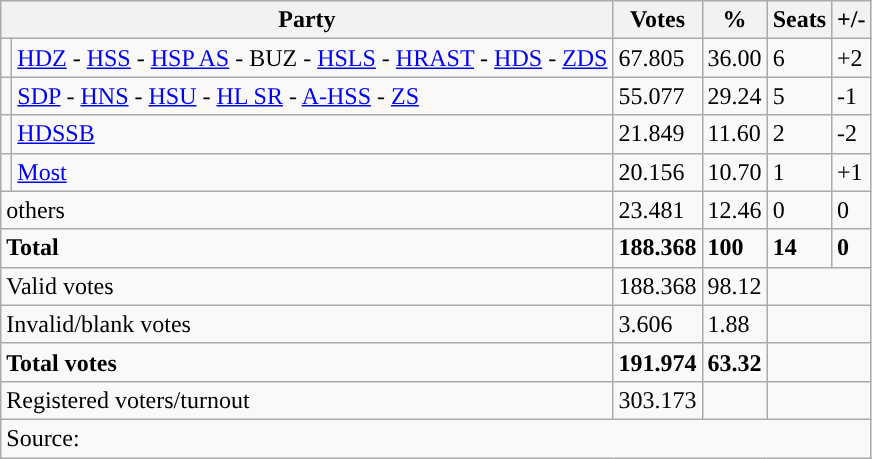<table class="wikitable" style="text-align: left;">
<tr>
<th colspan="2">Party</th>
<th>Votes</th>
<th>%</th>
<th>Seats</th>
<th>+/-</th>
</tr>
<tr>
<td style="background-color: "></td>
<td><a href='#'>HDZ</a> - <a href='#'>HSS</a> - <a href='#'>HSP AS</a> - BUZ - <a href='#'>HSLS</a> - <a href='#'>HRAST</a> - <a href='#'>HDS</a> - <a href='#'>ZDS</a></td>
<td>67.805</td>
<td>36.00</td>
<td>6</td>
<td>+2</td>
</tr>
<tr>
<td style="background-color: "></td>
<td><a href='#'>SDP</a> - <a href='#'>HNS</a> - <a href='#'>HSU</a> - <a href='#'>HL SR</a> - <a href='#'>A-HSS</a> - <a href='#'>ZS</a></td>
<td>55.077</td>
<td>29.24</td>
<td>5</td>
<td>-1</td>
</tr>
<tr>
<td style="background-color: "></td>
<td><a href='#'>HDSSB</a></td>
<td>21.849</td>
<td>11.60</td>
<td>2</td>
<td>-2</td>
</tr>
<tr>
<td style="background-color: "></td>
<td><a href='#'>Most</a></td>
<td>20.156</td>
<td>10.70</td>
<td>1</td>
<td>+1</td>
</tr>
<tr>
<td colspan="2">others</td>
<td>23.481</td>
<td>12.46</td>
<td>0</td>
<td>0</td>
</tr>
<tr>
<td colspan="2"><strong>Total</strong></td>
<td><strong>188.368</strong></td>
<td><strong>100</strong></td>
<td><strong>14</strong></td>
<td><strong>0</strong></td>
</tr>
<tr>
<td colspan="2">Valid votes</td>
<td>188.368</td>
<td>98.12</td>
<td colspan="2"></td>
</tr>
<tr>
<td colspan="2">Invalid/blank votes</td>
<td>3.606</td>
<td>1.88</td>
<td colspan="2"></td>
</tr>
<tr>
<td colspan="2"><strong>Total votes</strong></td>
<td><strong>191.974</strong></td>
<td><strong>63.32</strong></td>
<td colspan="2"></td>
</tr>
<tr>
<td colspan="2">Registered voters/turnout</td>
<td votes14="5343">303.173</td>
<td></td>
<td colspan="2"></td>
</tr>
<tr>
<td colspan="6">Source: </td>
</tr>
</table>
